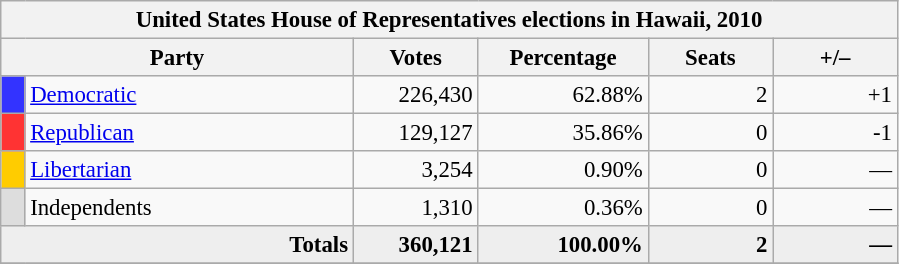<table class="wikitable" style="font-size: 95%;">
<tr>
<th colspan="6">United States House of Representatives elections in Hawaii, 2010</th>
</tr>
<tr>
<th colspan=2 style="width: 15em">Party</th>
<th style="width: 5em">Votes</th>
<th style="width: 7em">Percentage</th>
<th style="width: 5em">Seats</th>
<th style="width: 5em">+/–</th>
</tr>
<tr>
<th style="background-color:#3333FF; width: 3px"></th>
<td style="width: 130px"><a href='#'>Democratic</a></td>
<td align="right">226,430</td>
<td align="right">62.88%</td>
<td align="right">2</td>
<td align="right">+1</td>
</tr>
<tr>
<th style="background-color:#FF3333; width: 3px"></th>
<td style="width: 130px"><a href='#'>Republican</a></td>
<td align="right">129,127</td>
<td align="right">35.86%</td>
<td align="right">0</td>
<td align="right">-1</td>
</tr>
<tr>
<th style="background-color:#FFCC00; width: 3px"></th>
<td style="width: 130px"><a href='#'>Libertarian</a></td>
<td align="right">3,254</td>
<td align="right">0.90%</td>
<td align="right">0</td>
<td align="right">—</td>
</tr>
<tr>
<th style="background-color:#DDDDDD; width: 3px"></th>
<td style="width: 130px">Independents</td>
<td align="right">1,310</td>
<td align="right">0.36%</td>
<td align="right">0</td>
<td align="right">—</td>
</tr>
<tr bgcolor="#EEEEEE">
<td colspan="2" align="right"><strong>Totals</strong></td>
<td align="right"><strong>360,121</strong></td>
<td align="right"><strong>100.00%</strong></td>
<td align="right"><strong>2</strong></td>
<td align="right"><strong>—</strong></td>
</tr>
<tr bgcolor="#EEEEEE">
</tr>
</table>
